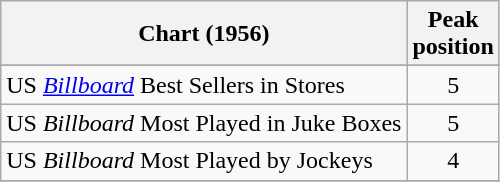<table class="wikitable sortable">
<tr>
<th align="left">Chart (1956)</th>
<th align="left">Peak<br>position</th>
</tr>
<tr>
</tr>
<tr>
<td>US <em><a href='#'>Billboard</a></em> Best Sellers in Stores</td>
<td style="text-align:center;">5</td>
</tr>
<tr>
<td>US <em>Billboard</em> Most Played in Juke Boxes</td>
<td style="text-align:center;">5</td>
</tr>
<tr>
<td>US <em>Billboard</em> Most Played  by Jockeys</td>
<td style="text-align:center;">4</td>
</tr>
<tr>
</tr>
</table>
